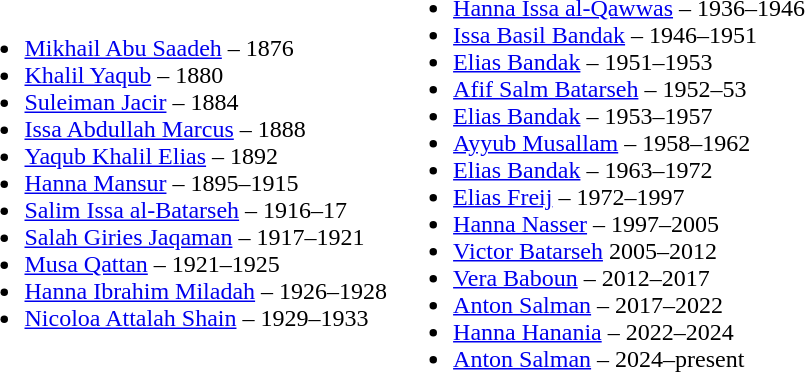<table>
<tr>
<td><br><ul><li><a href='#'>Mikhail Abu Saadeh</a> – 1876</li><li><a href='#'>Khalil Yaqub</a> – 1880</li><li><a href='#'>Suleiman Jacir</a> – 1884</li><li><a href='#'>Issa Abdullah Marcus</a> – 1888</li><li><a href='#'>Yaqub Khalil Elias</a> – 1892</li><li><a href='#'>Hanna Mansur</a> – 1895–1915</li><li><a href='#'>Salim Issa al-Batarseh</a> – 1916–17</li><li><a href='#'>Salah Giries Jaqaman</a> – 1917–1921</li><li><a href='#'>Musa Qattan</a> – 1921–1925</li><li><a href='#'>Hanna Ibrahim Miladah</a> – 1926–1928</li><li><a href='#'>Nicoloa Attalah Shain</a> – 1929–1933</li></ul></td>
<td><br><ul><li><a href='#'>Hanna Issa al-Qawwas</a> – 1936–1946</li><li><a href='#'>Issa Basil Bandak</a> – 1946–1951</li><li><a href='#'>Elias Bandak</a> – 1951–1953</li><li><a href='#'>Afif Salm Batarseh</a> – 1952–53</li><li><a href='#'>Elias Bandak</a> – 1953–1957</li><li><a href='#'>Ayyub Musallam</a> – 1958–1962</li><li><a href='#'>Elias Bandak</a> – 1963–1972</li><li><a href='#'>Elias Freij</a> – 1972–1997</li><li><a href='#'>Hanna Nasser</a> – 1997–2005</li><li><a href='#'>Victor Batarseh</a> 2005–2012</li><li><a href='#'>Vera Baboun</a> – 2012–2017</li><li><a href='#'>Anton Salman</a> – 2017–2022</li><li><a href='#'>Hanna Hanania</a> – 2022–2024</li><li><a href='#'>Anton Salman</a> – 2024–present</li></ul></td>
</tr>
</table>
